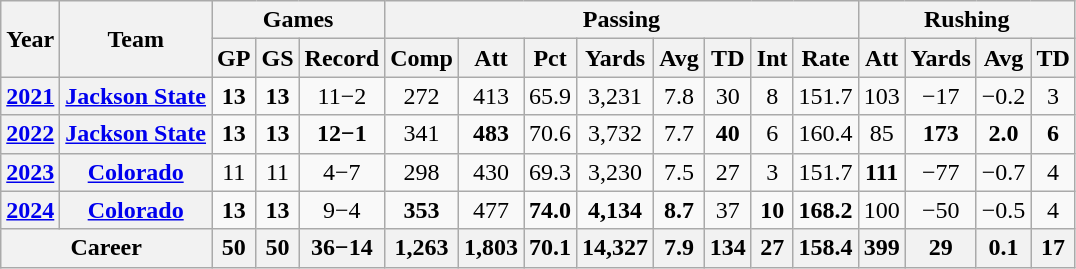<table class="wikitable" style="text-align:center;">
<tr>
<th rowspan="2">Year</th>
<th rowspan="2">Team</th>
<th colspan="3">Games</th>
<th colspan="8">Passing</th>
<th colspan="5">Rushing</th>
</tr>
<tr>
<th>GP</th>
<th>GS</th>
<th>Record</th>
<th>Comp</th>
<th>Att</th>
<th>Pct</th>
<th>Yards</th>
<th>Avg</th>
<th>TD</th>
<th>Int</th>
<th>Rate</th>
<th>Att</th>
<th>Yards</th>
<th>Avg</th>
<th>TD</th>
</tr>
<tr>
<th><a href='#'>2021</a></th>
<th><a href='#'>Jackson State</a></th>
<td><strong>13</strong></td>
<td><strong>13</strong></td>
<td>11−2</td>
<td>272</td>
<td>413</td>
<td>65.9</td>
<td>3,231</td>
<td>7.8</td>
<td>30</td>
<td>8</td>
<td>151.7</td>
<td>103</td>
<td>−17</td>
<td>−0.2</td>
<td>3</td>
</tr>
<tr>
<th><a href='#'>2022</a></th>
<th><a href='#'>Jackson State</a></th>
<td><strong>13</strong></td>
<td><strong>13</strong></td>
<td><strong>12−1</strong></td>
<td>341</td>
<td><strong>483</strong></td>
<td>70.6</td>
<td>3,732</td>
<td>7.7</td>
<td><strong>40</strong></td>
<td>6</td>
<td>160.4</td>
<td>85</td>
<td><strong>173</strong></td>
<td><strong>2.0</strong></td>
<td><strong>6</strong></td>
</tr>
<tr>
<th><a href='#'>2023</a></th>
<th><a href='#'>Colorado</a></th>
<td>11</td>
<td>11</td>
<td>4−7</td>
<td>298</td>
<td>430</td>
<td>69.3</td>
<td>3,230</td>
<td>7.5</td>
<td>27</td>
<td>3</td>
<td>151.7</td>
<td><strong>111</strong></td>
<td>−77</td>
<td>−0.7</td>
<td>4</td>
</tr>
<tr>
<th><a href='#'>2024</a></th>
<th><a href='#'>Colorado</a></th>
<td><strong>13</strong></td>
<td><strong>13</strong></td>
<td>9−4</td>
<td><strong>353</strong></td>
<td>477</td>
<td><strong>74.0</strong></td>
<td><strong>4,134</strong></td>
<td><strong>8.7</strong></td>
<td>37</td>
<td><strong>10</strong></td>
<td><strong>168.2</strong></td>
<td>100</td>
<td>−50</td>
<td>−0.5</td>
<td>4</td>
</tr>
<tr>
<th colspan="2">Career</th>
<th>50</th>
<th>50</th>
<th>36−14</th>
<th>1,263</th>
<th>1,803</th>
<th>70.1</th>
<th>14,327</th>
<th>7.9</th>
<th>134</th>
<th>27</th>
<th>158.4</th>
<th>399</th>
<th>29</th>
<th>0.1</th>
<th>17</th>
</tr>
</table>
